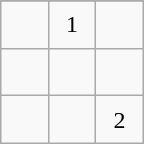<table class="wikitable" style="margin-left:auto;margin-right:auto;text-align:center;width:6em;height:6em;table-layout:fixed;">
<tr>
</tr>
<tr>
<td></td>
<td>1</td>
<td></td>
</tr>
<tr>
<td> </td>
<td></td>
<td></td>
</tr>
<tr>
<td></td>
<td></td>
<td>2</td>
</tr>
</table>
